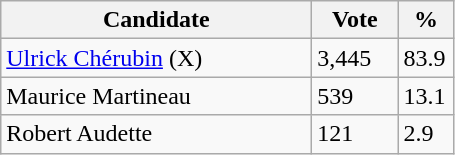<table class="wikitable">
<tr>
<th bgcolor="#DDDDFF" width="200px">Candidate</th>
<th bgcolor="#DDDDFF" width="50px">Vote</th>
<th bgcolor="#DDDDFF" width="30px">%</th>
</tr>
<tr>
<td><a href='#'>Ulrick Chérubin</a> (X)</td>
<td>3,445</td>
<td>83.9</td>
</tr>
<tr>
<td>Maurice Martineau</td>
<td>539</td>
<td>13.1</td>
</tr>
<tr>
<td>Robert Audette</td>
<td>121</td>
<td>2.9</td>
</tr>
</table>
